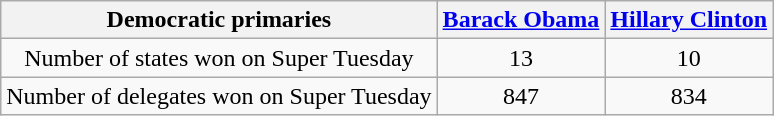<table class="wikitable" style="text-align:center;">
<tr>
<th>Democratic primaries</th>
<th><a href='#'>Barack Obama</a></th>
<th><a href='#'>Hillary Clinton</a></th>
</tr>
<tr>
<td>Number of states won on Super Tuesday</td>
<td>13</td>
<td>10</td>
</tr>
<tr>
<td>Number of delegates won on Super Tuesday</td>
<td>847</td>
<td>834</td>
</tr>
</table>
